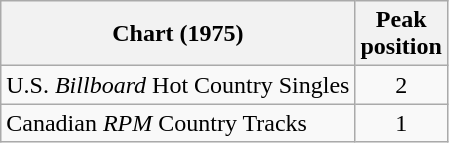<table class="wikitable sortable">
<tr>
<th align="left">Chart (1975)</th>
<th align="center">Peak<br>position</th>
</tr>
<tr>
<td align="left">U.S. <em>Billboard</em> Hot Country Singles</td>
<td align="center">2</td>
</tr>
<tr>
<td align="left">Canadian <em>RPM</em> Country Tracks</td>
<td align="center">1</td>
</tr>
</table>
